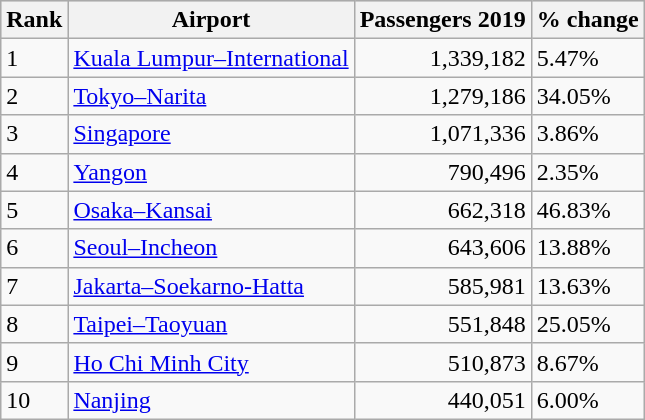<table class="wikitable sortable" style=" font-size: 90% width= align= margin:auto;">
<tr style="background:lightgrey;">
<th>Rank</th>
<th>Airport</th>
<th>Passengers 2019</th>
<th>% change</th>
</tr>
<tr>
<td>1</td>
<td><a href='#'>Kuala Lumpur–International</a></td>
<td align="right">1,339,182</td>
<td>5.47%</td>
</tr>
<tr>
<td>2</td>
<td><a href='#'>Tokyo–Narita</a></td>
<td align="right">1,279,186</td>
<td>34.05%</td>
</tr>
<tr>
<td>3</td>
<td><a href='#'>Singapore</a></td>
<td align="right">1,071,336</td>
<td>3.86%</td>
</tr>
<tr>
<td>4</td>
<td><a href='#'>Yangon</a></td>
<td align="right">790,496</td>
<td>2.35%</td>
</tr>
<tr>
<td>5</td>
<td><a href='#'>Osaka–Kansai</a></td>
<td align="right">662,318</td>
<td>46.83%</td>
</tr>
<tr>
<td>6</td>
<td><a href='#'>Seoul–Incheon</a></td>
<td align="right">643,606</td>
<td>13.88%</td>
</tr>
<tr>
<td>7</td>
<td><a href='#'>Jakarta–Soekarno-Hatta</a></td>
<td align="right">585,981</td>
<td>13.63%</td>
</tr>
<tr>
<td>8</td>
<td><a href='#'>Taipei–Taoyuan</a></td>
<td align="right">551,848</td>
<td>25.05%</td>
</tr>
<tr>
<td>9</td>
<td><a href='#'>Ho Chi Minh City</a></td>
<td align="right">510,873</td>
<td>8.67%</td>
</tr>
<tr>
<td>10</td>
<td><a href='#'>Nanjing</a></td>
<td align="right">440,051</td>
<td>6.00%</td>
</tr>
</table>
